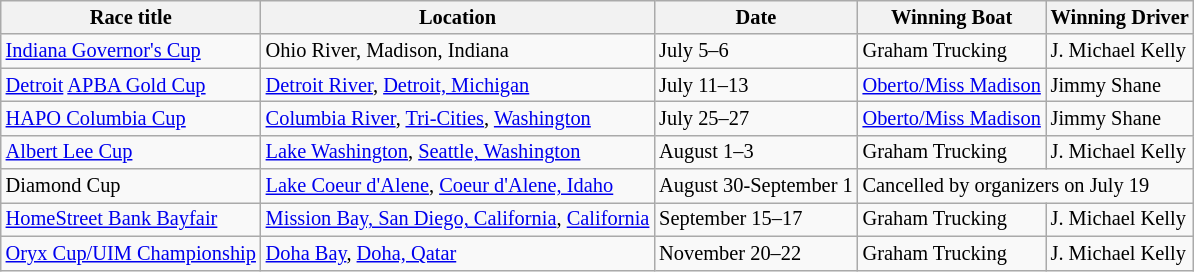<table class="wikitable" style="font-size: 85%;">
<tr>
<th>Race title</th>
<th>Location</th>
<th>Date</th>
<th>Winning Boat</th>
<th>Winning Driver</th>
</tr>
<tr>
<td><a href='#'>Indiana Governor's Cup</a></td>
<td>Ohio River, Madison, Indiana</td>
<td>July 5–6</td>
<td>Graham Trucking</td>
<td>J. Michael Kelly</td>
</tr>
<tr>
<td><a href='#'>Detroit</a> <a href='#'>APBA Gold Cup</a></td>
<td><a href='#'>Detroit River</a>, <a href='#'>Detroit, Michigan</a></td>
<td>July 11–13</td>
<td><a href='#'>Oberto/Miss Madison</a></td>
<td>Jimmy Shane</td>
</tr>
<tr>
<td><a href='#'>HAPO Columbia Cup</a></td>
<td><a href='#'>Columbia River</a>, <a href='#'>Tri-Cities</a>, <a href='#'>Washington</a></td>
<td>July 25–27</td>
<td><a href='#'>Oberto/Miss Madison</a></td>
<td>Jimmy Shane</td>
</tr>
<tr>
<td><a href='#'>Albert Lee Cup</a></td>
<td><a href='#'>Lake Washington</a>, <a href='#'>Seattle, Washington</a></td>
<td>August 1–3</td>
<td>Graham Trucking</td>
<td>J. Michael Kelly</td>
</tr>
<tr>
<td>Diamond Cup</td>
<td><a href='#'>Lake Coeur d'Alene</a>, <a href='#'>Coeur d'Alene, Idaho</a></td>
<td>August 30-September 1</td>
<td colspan="2">Cancelled by organizers on July 19</td>
</tr>
<tr>
<td><a href='#'>HomeStreet Bank Bayfair</a></td>
<td><a href='#'>Mission Bay, San Diego, California</a>, <a href='#'>California</a></td>
<td>September 15–17</td>
<td>Graham Trucking</td>
<td>J. Michael Kelly</td>
</tr>
<tr>
<td><a href='#'>Oryx Cup/UIM Championship</a></td>
<td><a href='#'>Doha Bay</a>, <a href='#'>Doha, Qatar</a></td>
<td>November 20–22</td>
<td>Graham Trucking</td>
<td>J. Michael Kelly</td>
</tr>
</table>
